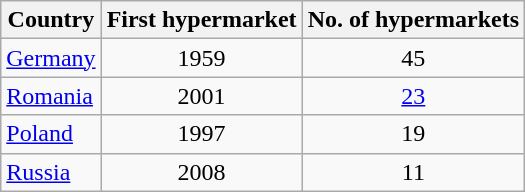<table class="wikitable">
<tr>
<th>Country</th>
<th>First hypermarket</th>
<th>No. of hypermarkets</th>
</tr>
<tr>
<td><a href='#'>Germany</a></td>
<td align=center>1959</td>
<td align=center>45</td>
</tr>
<tr>
<td><a href='#'>Romania</a></td>
<td align=center>2001</td>
<td align=center><a href='#'>23</a></td>
</tr>
<tr>
<td><a href='#'>Poland</a></td>
<td align=center>1997</td>
<td align=center>19</td>
</tr>
<tr>
<td><a href='#'>Russia</a></td>
<td align=center>2008</td>
<td align=center>11</td>
</tr>
</table>
